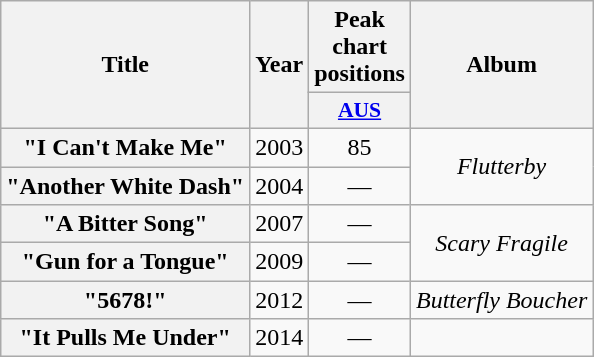<table class="wikitable plainrowheaders" style="text-align:center;">
<tr>
<th scope="col" rowspan="2">Title</th>
<th scope="col" rowspan="2">Year</th>
<th scope="col" colspan="1">Peak chart positions</th>
<th scope="col" rowspan="2">Album</th>
</tr>
<tr>
<th scope="col" style="width:3em;font-size:90%;"><a href='#'>AUS</a><br></th>
</tr>
<tr>
<th scope="row">"I Can't Make Me"</th>
<td>2003</td>
<td>85</td>
<td rowspan="2"><em>Flutterby</em></td>
</tr>
<tr>
<th scope="row">"Another White Dash"</th>
<td>2004</td>
<td>—</td>
</tr>
<tr>
<th scope="row">"A Bitter Song"</th>
<td>2007</td>
<td>—</td>
<td rowspan="2"><em>Scary Fragile</em></td>
</tr>
<tr>
<th scope="row">"Gun for a Tongue"</th>
<td>2009</td>
<td>—</td>
</tr>
<tr>
<th scope="row">"5678!"</th>
<td>2012</td>
<td>—</td>
<td><em>Butterfly Boucher</em></td>
</tr>
<tr>
<th scope="row">"It Pulls Me Under"</th>
<td>2014</td>
<td>—</td>
<td></td>
</tr>
</table>
